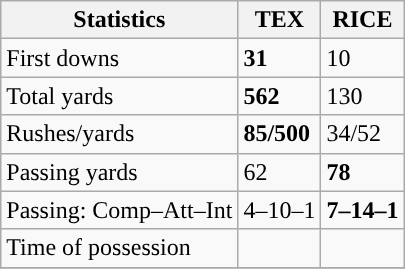<table class="wikitable" style="float: left;">
<tr>
<th>Statistics</th>
<th>TEX</th>
<th>RICE</th>
</tr>
<tr>
<td>First downs</td>
<td><strong>31</strong></td>
<td>10</td>
</tr>
<tr>
<td>Total yards</td>
<td><strong>562</strong></td>
<td>130</td>
</tr>
<tr>
<td>Rushes/yards</td>
<td><strong>85/500</strong></td>
<td>34/52</td>
</tr>
<tr>
<td>Passing yards</td>
<td>62</td>
<td><strong>78</strong></td>
</tr>
<tr>
<td>Passing: Comp–Att–Int</td>
<td>4–10–1</td>
<td><strong>7–14–1</strong></td>
</tr>
<tr>
<td>Time of possession</td>
<td></td>
<td></td>
</tr>
<tr>
</tr>
</table>
